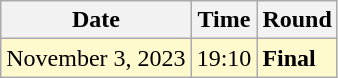<table class="wikitable">
<tr>
<th>Date</th>
<th>Time</th>
<th>Round</th>
</tr>
<tr style=background:lemonchiffon>
<td>November 3, 2023</td>
<td>19:10</td>
<td><strong>Final</strong></td>
</tr>
</table>
